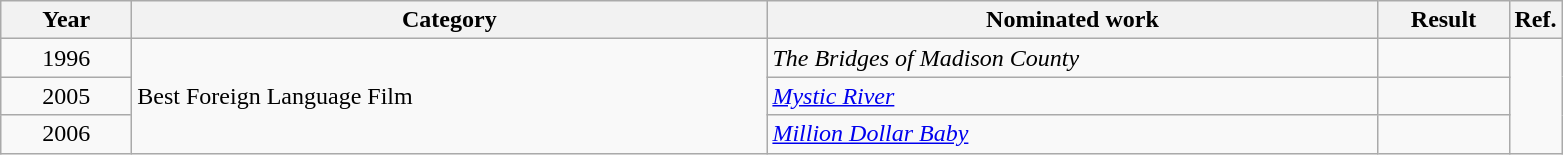<table class=wikitable>
<tr>
<th scope="col" style="width:5em;">Year</th>
<th scope="col" style="width:26em;">Category</th>
<th scope="col" style="width:25em;">Nominated work</th>
<th scope="col" style="width:5em;">Result</th>
<th>Ref.</th>
</tr>
<tr>
<td style="text-align:center;">1996</td>
<td rowspan="3">Best Foreign Language Film</td>
<td><em>The Bridges of Madison County</em></td>
<td></td>
<td rowspan=3></td>
</tr>
<tr>
<td style="text-align:center;">2005</td>
<td><em><a href='#'>Mystic River</a></em></td>
<td></td>
</tr>
<tr>
<td style="text-align:center;">2006</td>
<td><em><a href='#'>Million Dollar Baby</a></em></td>
<td></td>
</tr>
</table>
